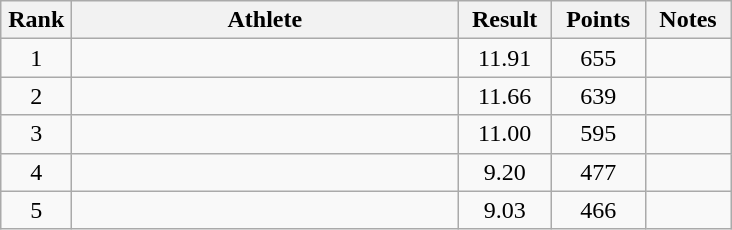<table class="wikitable" style="text-align:center">
<tr>
<th width=40>Rank</th>
<th width=250>Athlete</th>
<th width=55>Result</th>
<th width=55>Points</th>
<th width=50>Notes</th>
</tr>
<tr>
<td>1</td>
<td align=left></td>
<td>11.91</td>
<td>655</td>
<td></td>
</tr>
<tr>
<td>2</td>
<td align=left></td>
<td>11.66</td>
<td>639</td>
<td></td>
</tr>
<tr>
<td>3</td>
<td align=left></td>
<td>11.00</td>
<td>595</td>
<td></td>
</tr>
<tr>
<td>4</td>
<td align=left></td>
<td>9.20</td>
<td>477</td>
<td></td>
</tr>
<tr>
<td>5</td>
<td align=left></td>
<td>9.03</td>
<td>466</td>
<td></td>
</tr>
</table>
